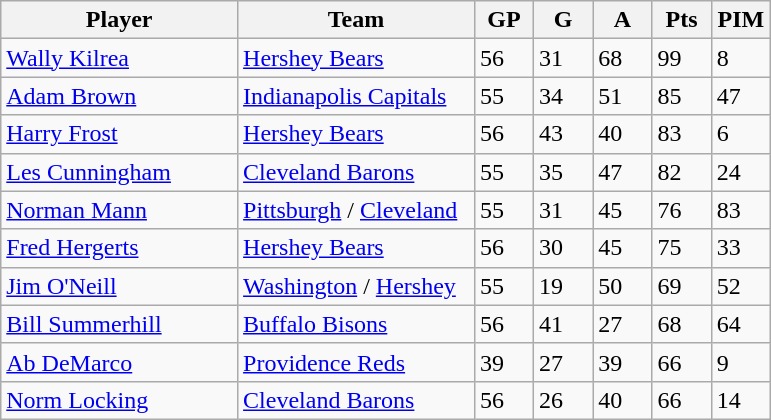<table class="wikitable">
<tr>
<th bgcolor="#DDDDFF" width="30%">Player</th>
<th bgcolor="#DDDDFF" width="30%">Team</th>
<th bgcolor="#DDDDFF" width="7.5%">GP</th>
<th bgcolor="#DDDDFF" width="7.5%">G</th>
<th bgcolor="#DDDDFF" width="7.5%">A</th>
<th bgcolor="#DDDDFF" width="7.5%">Pts</th>
<th bgcolor="#DDDDFF" width="7.5%">PIM</th>
</tr>
<tr>
<td><a href='#'>Wally Kilrea</a></td>
<td><a href='#'>Hershey Bears</a></td>
<td>56</td>
<td>31</td>
<td>68</td>
<td>99</td>
<td>8</td>
</tr>
<tr>
<td><a href='#'>Adam Brown</a></td>
<td><a href='#'>Indianapolis Capitals</a></td>
<td>55</td>
<td>34</td>
<td>51</td>
<td>85</td>
<td>47</td>
</tr>
<tr>
<td><a href='#'>Harry Frost</a></td>
<td><a href='#'>Hershey Bears</a></td>
<td>56</td>
<td>43</td>
<td>40</td>
<td>83</td>
<td>6</td>
</tr>
<tr>
<td><a href='#'>Les Cunningham</a></td>
<td><a href='#'>Cleveland Barons</a></td>
<td>55</td>
<td>35</td>
<td>47</td>
<td>82</td>
<td>24</td>
</tr>
<tr>
<td><a href='#'>Norman Mann</a></td>
<td><a href='#'>Pittsburgh</a> / <a href='#'>Cleveland</a></td>
<td>55</td>
<td>31</td>
<td>45</td>
<td>76</td>
<td>83</td>
</tr>
<tr>
<td><a href='#'>Fred Hergerts</a></td>
<td><a href='#'>Hershey Bears</a></td>
<td>56</td>
<td>30</td>
<td>45</td>
<td>75</td>
<td>33</td>
</tr>
<tr>
<td><a href='#'>Jim O'Neill</a></td>
<td><a href='#'>Washington</a> / <a href='#'>Hershey</a></td>
<td>55</td>
<td>19</td>
<td>50</td>
<td>69</td>
<td>52</td>
</tr>
<tr>
<td><a href='#'>Bill Summerhill</a></td>
<td><a href='#'>Buffalo Bisons</a></td>
<td>56</td>
<td>41</td>
<td>27</td>
<td>68</td>
<td>64</td>
</tr>
<tr>
<td><a href='#'>Ab DeMarco</a></td>
<td><a href='#'>Providence Reds</a></td>
<td>39</td>
<td>27</td>
<td>39</td>
<td>66</td>
<td>9</td>
</tr>
<tr>
<td><a href='#'>Norm Locking</a></td>
<td><a href='#'>Cleveland Barons</a></td>
<td>56</td>
<td>26</td>
<td>40</td>
<td>66</td>
<td>14</td>
</tr>
</table>
